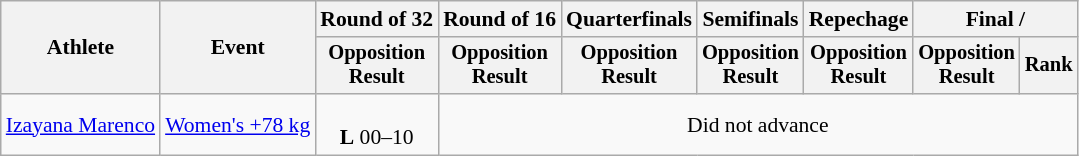<table class="wikitable" style="font-size:90%">
<tr>
<th rowspan="2">Athlete</th>
<th rowspan="2">Event</th>
<th>Round of 32</th>
<th>Round of 16</th>
<th>Quarterfinals</th>
<th>Semifinals</th>
<th>Repechage</th>
<th colspan=2>Final / </th>
</tr>
<tr style="font-size:95%">
<th>Opposition<br>Result</th>
<th>Opposition<br>Result</th>
<th>Opposition<br>Result</th>
<th>Opposition<br>Result</th>
<th>Opposition<br>Result</th>
<th>Opposition<br>Result</th>
<th>Rank</th>
</tr>
<tr align=center>
<td align=left><a href='#'>Izayana Marenco</a></td>
<td align=left><a href='#'>Women's +78 kg</a></td>
<td><br><strong>L</strong> 00–10</td>
<td colspan="6">Did not advance</td>
</tr>
</table>
